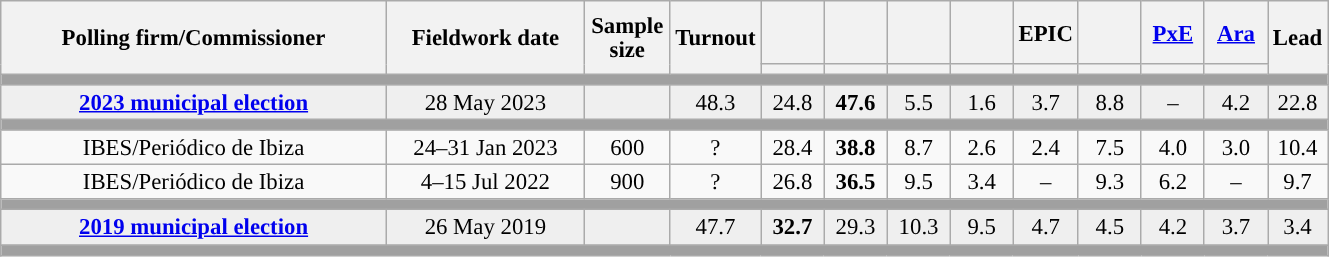<table class="wikitable collapsible collapsed" style="text-align:center; font-size:95%; line-height:16px;">
<tr style="height:42px;">
<th style="width:250px;" rowspan="2">Polling firm/Commissioner</th>
<th style="width:125px;" rowspan="2">Fieldwork date</th>
<th style="width:50px;" rowspan="2">Sample size</th>
<th style="width:45px;" rowspan="2">Turnout</th>
<th style="width:35px;"></th>
<th style="width:35px;"></th>
<th style="width:35px;"></th>
<th style="width:35px;"></th>
<th style="width:35px;">EPIC</th>
<th style="width:35px;"></th>
<th style="width:35px;"><a href='#'>PxE</a></th>
<th style="width:35px;"><a href='#'>Ara</a></th>
<th style="width:30px;" rowspan="2">Lead</th>
</tr>
<tr>
<th style="color:inherit;background:"></th>
<th style="color:inherit;background:"></th>
<th style="color:inherit;background:"></th>
<th style="color:inherit;background:"></th>
<th style="color:inherit;background:"></th>
<th style="color:inherit;background:"></th>
<th style="color:inherit;background:"></th>
<th style="color:inherit;background:"></th>
</tr>
<tr>
<td colspan="13" style="background:#A0A0A0"></td>
</tr>
<tr style="background:#EFEFEF;">
<td><strong><a href='#'>2023 municipal election</a></strong></td>
<td>28 May 2023</td>
<td></td>
<td>48.3</td>
<td>24.8<br></td>
<td><strong>47.6</strong><br></td>
<td>5.5<br></td>
<td>1.6<br></td>
<td>3.7<br></td>
<td>8.8<br></td>
<td>–</td>
<td>4.2<br></td>
<td style="background:">22.8</td>
</tr>
<tr>
<td colspan="13" style="background:#A0A0A0"></td>
</tr>
<tr>
<td>IBES/Periódico de Ibiza</td>
<td>24–31 Jan 2023</td>
<td>600</td>
<td>?</td>
<td>28.4<br></td>
<td><strong>38.8</strong><br></td>
<td>8.7<br></td>
<td>2.6<br></td>
<td>2.4<br></td>
<td>7.5<br></td>
<td>4.0<br></td>
<td>3.0<br></td>
<td style="background:">10.4</td>
</tr>
<tr>
<td>IBES/Periódico de Ibiza</td>
<td>4–15 Jul 2022</td>
<td>900</td>
<td>?</td>
<td>26.8<br></td>
<td><strong>36.5</strong><br></td>
<td>9.5<br></td>
<td>3.4<br></td>
<td>–</td>
<td>9.3<br></td>
<td>6.2<br></td>
<td>–</td>
<td style="background:">9.7</td>
</tr>
<tr>
<td colspan="13" style="background:#A0A0A0"></td>
</tr>
<tr style="background:#EFEFEF;">
<td><strong><a href='#'>2019 municipal election</a></strong></td>
<td>26 May 2019</td>
<td></td>
<td>47.7</td>
<td><strong>32.7</strong><br></td>
<td>29.3<br></td>
<td>10.3<br></td>
<td>9.5<br></td>
<td>4.7<br></td>
<td>4.5<br></td>
<td>4.2<br></td>
<td>3.7<br></td>
<td style="background:">3.4</td>
</tr>
<tr>
<td colspan="13" style="background:#A0A0A0"></td>
</tr>
</table>
